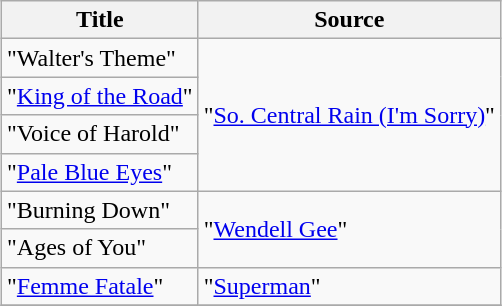<table class="wikitable" style="margin-left: auto; margin-right: auto;">
<tr>
<th scope="col">Title</th>
<th scope="col">Source</th>
</tr>
<tr>
<td scope="row">"Walter's Theme"</td>
<td rowspan="4">"<a href='#'>So. Central Rain (I'm Sorry)</a>"</td>
</tr>
<tr>
<td scope="row">"<a href='#'>King of the Road</a>"</td>
</tr>
<tr>
<td scope="row">"Voice of Harold"</td>
</tr>
<tr>
<td scope="row">"<a href='#'>Pale Blue Eyes</a>"</td>
</tr>
<tr>
<td scope="row">"Burning Down"</td>
<td rowspan="2">"<a href='#'>Wendell Gee</a>"</td>
</tr>
<tr>
<td scope="row">"Ages of You"</td>
</tr>
<tr>
<td scope="row">"<a href='#'>Femme Fatale</a>"</td>
<td>"<a href='#'>Superman</a>"</td>
</tr>
<tr>
</tr>
</table>
